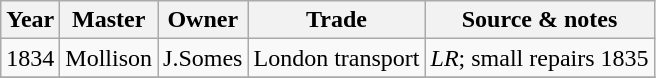<table class=" wikitable">
<tr>
<th>Year</th>
<th>Master</th>
<th>Owner</th>
<th>Trade</th>
<th>Source & notes</th>
</tr>
<tr>
<td>1834</td>
<td>Mollison</td>
<td>J.Somes</td>
<td>London transport</td>
<td><em>LR</em>; small repairs 1835</td>
</tr>
<tr>
</tr>
</table>
